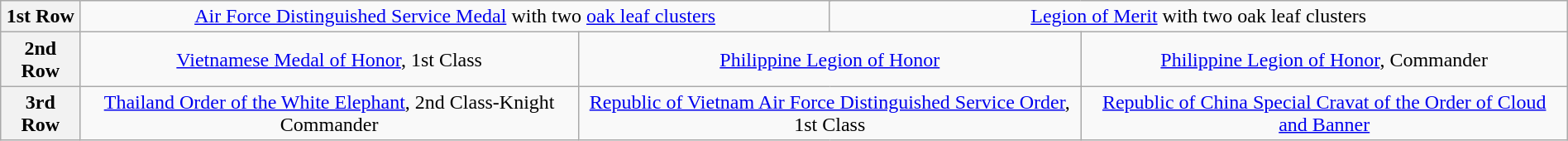<table class="wikitable" style="margin:1em auto; text-align:center;">
<tr>
<th>1st Row</th>
<td colspan="5"><a href='#'>Air Force Distinguished Service Medal</a> with two <a href='#'>oak leaf clusters</a></td>
<td colspan="5"><a href='#'>Legion of Merit</a> with two oak leaf clusters</td>
</tr>
<tr>
<th>2nd Row</th>
<td colspan="3"><a href='#'>Vietnamese Medal of Honor</a>, 1st Class</td>
<td colspan="3"><a href='#'>Philippine Legion of Honor</a></td>
<td colspan="3"><a href='#'>Philippine Legion of Honor</a>, Commander</td>
</tr>
<tr>
<th>3rd Row</th>
<td colspan="3"><a href='#'>Thailand Order of the White Elephant</a>, 2nd Class-Knight Commander</td>
<td colspan="3"><a href='#'>Republic of Vietnam Air Force Distinguished Service Order</a>, 1st Class</td>
<td colspan="3"><a href='#'>Republic of China Special Cravat of the Order of Cloud and Banner</a></td>
</tr>
</table>
